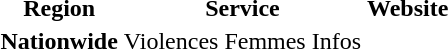<table>
<tr>
<th>Region</th>
<th>Service</th>
<th>Website</th>
</tr>
<tr>
<th>Nationwide</th>
<td>Violences Femmes Infos</td>
<td></td>
</tr>
</table>
